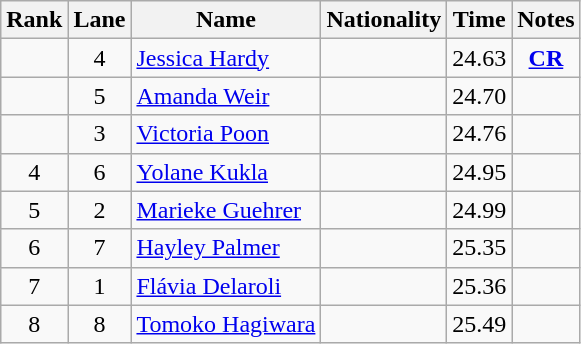<table class="wikitable sortable" style="text-align:center">
<tr>
<th>Rank</th>
<th>Lane</th>
<th>Name</th>
<th>Nationality</th>
<th>Time</th>
<th>Notes</th>
</tr>
<tr>
<td></td>
<td>4</td>
<td align=left><a href='#'>Jessica Hardy</a></td>
<td align=left></td>
<td>24.63</td>
<td><strong><a href='#'>CR</a></strong></td>
</tr>
<tr>
<td></td>
<td>5</td>
<td align=left><a href='#'>Amanda Weir</a></td>
<td align=left></td>
<td>24.70</td>
<td></td>
</tr>
<tr>
<td></td>
<td>3</td>
<td align=left><a href='#'>Victoria Poon</a></td>
<td align=left></td>
<td>24.76</td>
<td></td>
</tr>
<tr>
<td>4</td>
<td>6</td>
<td align=left><a href='#'>Yolane Kukla</a></td>
<td align=left></td>
<td>24.95</td>
<td></td>
</tr>
<tr>
<td>5</td>
<td>2</td>
<td align=left><a href='#'>Marieke Guehrer</a></td>
<td align=left></td>
<td>24.99</td>
<td></td>
</tr>
<tr>
<td>6</td>
<td>7</td>
<td align=left><a href='#'>Hayley Palmer</a></td>
<td align=left></td>
<td>25.35</td>
<td></td>
</tr>
<tr>
<td>7</td>
<td>1</td>
<td align=left><a href='#'>Flávia Delaroli</a></td>
<td align=left></td>
<td>25.36</td>
<td></td>
</tr>
<tr>
<td>8</td>
<td>8</td>
<td align=left><a href='#'>Tomoko Hagiwara</a></td>
<td align=left></td>
<td>25.49</td>
<td></td>
</tr>
</table>
